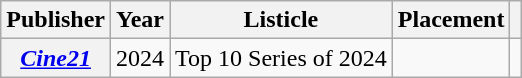<table class="wikitable plainrowheaders" style="text-align:center">
<tr>
<th scope="col">Publisher</th>
<th scope="col">Year</th>
<th scope="col">Listicle</th>
<th scope="col">Placement</th>
<th scope="col" class="unsortable"></th>
</tr>
<tr>
<th scope="row"><em><a href='#'>Cine21</a></em></th>
<td>2024</td>
<td style="text-align:left">Top 10 Series of 2024</td>
<td></td>
<td></td>
</tr>
</table>
